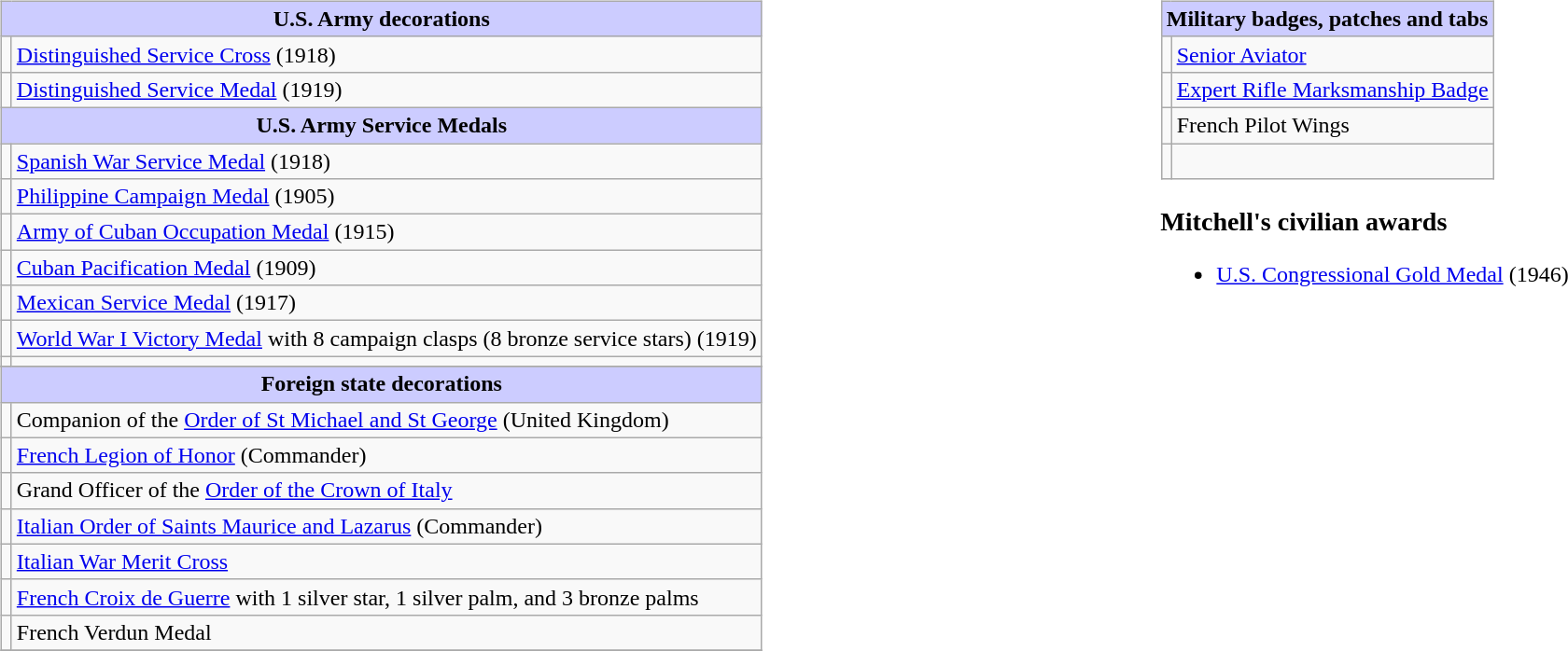<table style="width:100%;">
<tr>
<td valign="top"><br><table class="wikitable">
<tr style="background:#ccf; text-align:center;">
<td colspan=2><strong>U.S. Army decorations</strong></td>
</tr>
<tr>
<td align=center></td>
<td><a href='#'>Distinguished Service Cross</a> (1918)</td>
</tr>
<tr>
<td align=center></td>
<td><a href='#'>Distinguished Service Medal</a> (1919)</td>
</tr>
<tr style="background:#ccf; text-align:center;">
<td colspan=2><strong>U.S. Army Service Medals</strong></td>
</tr>
<tr>
<td align=center></td>
<td><a href='#'>Spanish War Service Medal</a> (1918)</td>
</tr>
<tr>
<td align=center></td>
<td><a href='#'>Philippine Campaign Medal</a> (1905)</td>
</tr>
<tr>
<td align=center></td>
<td><a href='#'>Army of Cuban Occupation Medal</a> (1915)</td>
</tr>
<tr>
<td align=center></td>
<td><a href='#'>Cuban Pacification Medal</a> (1909)</td>
</tr>
<tr>
<td align=center></td>
<td><a href='#'>Mexican Service Medal</a> (1917)</td>
</tr>
<tr>
<td align=center></td>
<td><a href='#'>World War I Victory Medal</a> with 8 campaign clasps (8 bronze service stars) (1919)</td>
</tr>
<tr>
<td align=center></td>
<td></td>
</tr>
<tr>
</tr>
<tr style="background:#ccf; text-align:center;">
<td colspan=2><strong>Foreign state decorations</strong></td>
</tr>
<tr>
<td align=center></td>
<td>Companion of the <a href='#'>Order of St Michael and St George</a> (United Kingdom)</td>
</tr>
<tr>
<td align=center></td>
<td><a href='#'>French Legion of Honor</a> (Commander)</td>
</tr>
<tr>
<td align=center></td>
<td>Grand Officer of the <a href='#'>Order of the Crown of Italy</a></td>
</tr>
<tr>
<td align=center></td>
<td><a href='#'>Italian Order of Saints Maurice and Lazarus</a> (Commander)</td>
</tr>
<tr>
<td align=center></td>
<td><a href='#'>Italian War Merit Cross</a></td>
</tr>
<tr>
<td align=center></td>
<td><a href='#'>French Croix de Guerre</a> with 1 silver star, 1 silver palm, and 3 bronze palms</td>
</tr>
<tr>
<td align=center></td>
<td>French Verdun Medal</td>
</tr>
<tr>
</tr>
</table>
</td>
<td valign="top"><br><table class="wikitable">
<tr style="background:#ccf; text-align:center;">
<td colspan=2><strong>Military badges, patches and tabs</strong></td>
</tr>
<tr>
<td align=center> </td>
<td><a href='#'>Senior Aviator</a></td>
</tr>
<tr>
<td align=center></td>
<td><a href='#'>Expert Rifle Marksmanship Badge</a></td>
</tr>
<tr>
<td align=center></td>
<td>French Pilot Wings</td>
</tr>
<tr>
<td><br></td>
<td></td>
</tr>
</table>
<h3>Mitchell's civilian awards</h3><ul><li><a href='#'>U.S. Congressional Gold Medal</a> (1946)</li></ul></td>
</tr>
</table>
